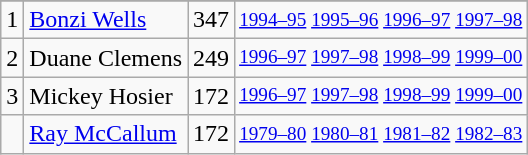<table class="wikitable">
<tr>
</tr>
<tr>
<td>1</td>
<td><a href='#'>Bonzi Wells</a></td>
<td>347</td>
<td style="font-size:80%;"><a href='#'>1994–95</a> <a href='#'>1995–96</a> <a href='#'>1996–97</a> <a href='#'>1997–98</a></td>
</tr>
<tr>
<td>2</td>
<td>Duane Clemens</td>
<td>249</td>
<td style="font-size:80%;"><a href='#'>1996–97</a> <a href='#'>1997–98</a> <a href='#'>1998–99</a> <a href='#'>1999–00</a></td>
</tr>
<tr>
<td>3</td>
<td>Mickey Hosier</td>
<td>172</td>
<td style="font-size:80%;"><a href='#'>1996–97</a> <a href='#'>1997–98</a> <a href='#'>1998–99</a> <a href='#'>1999–00</a></td>
</tr>
<tr>
<td></td>
<td><a href='#'>Ray McCallum</a></td>
<td>172</td>
<td style="font-size:80%;"><a href='#'>1979–80</a> <a href='#'>1980–81</a> <a href='#'>1981–82</a> <a href='#'>1982–83</a></td>
</tr>
</table>
